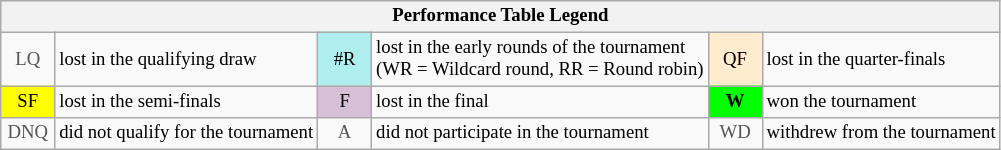<table class="wikitable" style="font-size:78%;">
<tr bgcolor="#efefef">
<th colspan="6">Performance Table Legend</th>
</tr>
<tr>
<td align="center" style="color:#555555;" width="30">LQ</td>
<td>lost in the qualifying draw</td>
<td align="center" style="background:#afeeee;">#R</td>
<td>lost in the early rounds of the tournament<br>(WR = Wildcard round, RR = Round robin)</td>
<td align="center" style="background:#ffebcd;">QF</td>
<td>lost in the quarter-finals</td>
</tr>
<tr>
<td align="center" style="background:yellow;">SF</td>
<td>lost in the semi-finals</td>
<td align="center" style="background:#D8BFD8;">F</td>
<td>lost in the final</td>
<td align="center" style="background:#00ff00;"><strong>W</strong></td>
<td>won the tournament</td>
</tr>
<tr>
<td align="center" style="color:#555555;" width="30">DNQ</td>
<td>did not qualify for the tournament</td>
<td align="center" style="color:#555555;" width="30">A</td>
<td>did not participate in the tournament</td>
<td align="center" style="color:#555555;" width="30">WD</td>
<td>withdrew from the tournament</td>
</tr>
</table>
